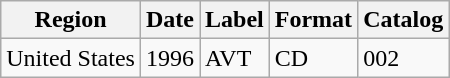<table class="wikitable">
<tr>
<th>Region</th>
<th>Date</th>
<th>Label</th>
<th>Format</th>
<th>Catalog</th>
</tr>
<tr>
<td>United States</td>
<td>1996</td>
<td>AVT</td>
<td>CD</td>
<td>002</td>
</tr>
</table>
